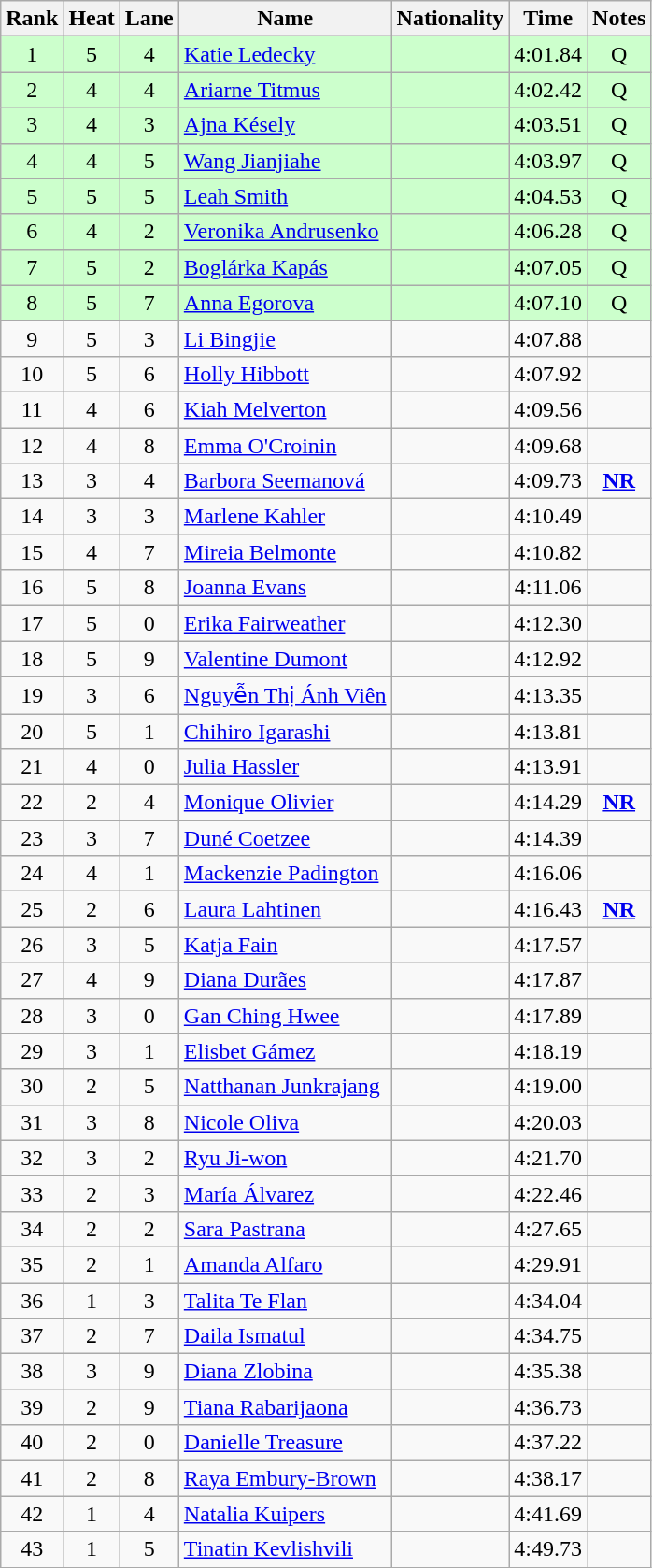<table class="wikitable sortable" style="text-align:center">
<tr>
<th>Rank</th>
<th>Heat</th>
<th>Lane</th>
<th>Name</th>
<th>Nationality</th>
<th>Time</th>
<th>Notes</th>
</tr>
<tr bgcolor=ccffcc>
<td>1</td>
<td>5</td>
<td>4</td>
<td align=left><a href='#'>Katie Ledecky</a></td>
<td align=left></td>
<td>4:01.84</td>
<td>Q</td>
</tr>
<tr bgcolor=ccffcc>
<td>2</td>
<td>4</td>
<td>4</td>
<td align=left><a href='#'>Ariarne Titmus</a></td>
<td align=left></td>
<td>4:02.42</td>
<td>Q</td>
</tr>
<tr bgcolor=ccffcc>
<td>3</td>
<td>4</td>
<td>3</td>
<td align=left><a href='#'>Ajna Késely</a></td>
<td align=left></td>
<td>4:03.51</td>
<td>Q</td>
</tr>
<tr bgcolor=ccffcc>
<td>4</td>
<td>4</td>
<td>5</td>
<td align=left><a href='#'>Wang Jianjiahe</a></td>
<td align=left></td>
<td>4:03.97</td>
<td>Q</td>
</tr>
<tr bgcolor=ccffcc>
<td>5</td>
<td>5</td>
<td>5</td>
<td align=left><a href='#'>Leah Smith</a></td>
<td align=left></td>
<td>4:04.53</td>
<td>Q</td>
</tr>
<tr bgcolor=ccffcc>
<td>6</td>
<td>4</td>
<td>2</td>
<td align=left><a href='#'>Veronika Andrusenko</a></td>
<td align=left></td>
<td>4:06.28</td>
<td>Q</td>
</tr>
<tr bgcolor=ccffcc>
<td>7</td>
<td>5</td>
<td>2</td>
<td align=left><a href='#'>Boglárka Kapás</a></td>
<td align=left></td>
<td>4:07.05</td>
<td>Q</td>
</tr>
<tr bgcolor=ccffcc>
<td>8</td>
<td>5</td>
<td>7</td>
<td align=left><a href='#'>Anna Egorova</a></td>
<td align=left></td>
<td>4:07.10</td>
<td>Q</td>
</tr>
<tr>
<td>9</td>
<td>5</td>
<td>3</td>
<td align=left><a href='#'>Li Bingjie</a></td>
<td align=left></td>
<td>4:07.88</td>
<td></td>
</tr>
<tr>
<td>10</td>
<td>5</td>
<td>6</td>
<td align=left><a href='#'>Holly Hibbott</a></td>
<td align=left></td>
<td>4:07.92</td>
<td></td>
</tr>
<tr>
<td>11</td>
<td>4</td>
<td>6</td>
<td align=left><a href='#'>Kiah Melverton</a></td>
<td align=left></td>
<td>4:09.56</td>
<td></td>
</tr>
<tr>
<td>12</td>
<td>4</td>
<td>8</td>
<td align=left><a href='#'>Emma O'Croinin</a></td>
<td align=left></td>
<td>4:09.68</td>
<td></td>
</tr>
<tr>
<td>13</td>
<td>3</td>
<td>4</td>
<td align=left><a href='#'>Barbora Seemanová</a></td>
<td align=left></td>
<td>4:09.73</td>
<td><strong><a href='#'>NR</a></strong></td>
</tr>
<tr>
<td>14</td>
<td>3</td>
<td>3</td>
<td align=left><a href='#'>Marlene Kahler</a></td>
<td align=left></td>
<td>4:10.49</td>
<td></td>
</tr>
<tr>
<td>15</td>
<td>4</td>
<td>7</td>
<td align=left><a href='#'>Mireia Belmonte</a></td>
<td align=left></td>
<td>4:10.82</td>
<td></td>
</tr>
<tr>
<td>16</td>
<td>5</td>
<td>8</td>
<td align=left><a href='#'>Joanna Evans</a></td>
<td align=left></td>
<td>4:11.06</td>
<td></td>
</tr>
<tr>
<td>17</td>
<td>5</td>
<td>0</td>
<td align=left><a href='#'>Erika Fairweather</a></td>
<td align=left></td>
<td>4:12.30</td>
<td></td>
</tr>
<tr>
<td>18</td>
<td>5</td>
<td>9</td>
<td align=left><a href='#'>Valentine Dumont</a></td>
<td align=left></td>
<td>4:12.92</td>
<td></td>
</tr>
<tr>
<td>19</td>
<td>3</td>
<td>6</td>
<td align=left><a href='#'>Nguyễn Thị Ánh Viên</a></td>
<td align=left></td>
<td>4:13.35</td>
<td></td>
</tr>
<tr>
<td>20</td>
<td>5</td>
<td>1</td>
<td align=left><a href='#'>Chihiro Igarashi</a></td>
<td align=left></td>
<td>4:13.81</td>
<td></td>
</tr>
<tr>
<td>21</td>
<td>4</td>
<td>0</td>
<td align=left><a href='#'>Julia Hassler</a></td>
<td align=left></td>
<td>4:13.91</td>
<td></td>
</tr>
<tr>
<td>22</td>
<td>2</td>
<td>4</td>
<td align=left><a href='#'>Monique Olivier</a></td>
<td align=left></td>
<td>4:14.29</td>
<td><strong><a href='#'>NR</a></strong></td>
</tr>
<tr>
<td>23</td>
<td>3</td>
<td>7</td>
<td align=left><a href='#'>Duné Coetzee</a></td>
<td align=left></td>
<td>4:14.39</td>
<td></td>
</tr>
<tr>
<td>24</td>
<td>4</td>
<td>1</td>
<td align=left><a href='#'>Mackenzie Padington</a></td>
<td align=left></td>
<td>4:16.06</td>
<td></td>
</tr>
<tr>
<td>25</td>
<td>2</td>
<td>6</td>
<td align=left><a href='#'>Laura Lahtinen</a></td>
<td align=left></td>
<td>4:16.43</td>
<td><strong><a href='#'>NR</a></strong></td>
</tr>
<tr>
<td>26</td>
<td>3</td>
<td>5</td>
<td align=left><a href='#'>Katja Fain</a></td>
<td align=left></td>
<td>4:17.57</td>
<td></td>
</tr>
<tr>
<td>27</td>
<td>4</td>
<td>9</td>
<td align=left><a href='#'>Diana Durães</a></td>
<td align=left></td>
<td>4:17.87</td>
<td></td>
</tr>
<tr>
<td>28</td>
<td>3</td>
<td>0</td>
<td align=left><a href='#'>Gan Ching Hwee</a></td>
<td align=left></td>
<td>4:17.89</td>
<td></td>
</tr>
<tr>
<td>29</td>
<td>3</td>
<td>1</td>
<td align=left><a href='#'>Elisbet Gámez</a></td>
<td align=left></td>
<td>4:18.19</td>
<td></td>
</tr>
<tr>
<td>30</td>
<td>2</td>
<td>5</td>
<td align=left><a href='#'>Natthanan Junkrajang</a></td>
<td align=left></td>
<td>4:19.00</td>
<td></td>
</tr>
<tr>
<td>31</td>
<td>3</td>
<td>8</td>
<td align=left><a href='#'>Nicole Oliva</a></td>
<td align=left></td>
<td>4:20.03</td>
<td></td>
</tr>
<tr>
<td>32</td>
<td>3</td>
<td>2</td>
<td align=left><a href='#'>Ryu Ji-won</a></td>
<td align=left></td>
<td>4:21.70</td>
<td></td>
</tr>
<tr>
<td>33</td>
<td>2</td>
<td>3</td>
<td align=left><a href='#'>María Álvarez</a></td>
<td align=left></td>
<td>4:22.46</td>
<td></td>
</tr>
<tr>
<td>34</td>
<td>2</td>
<td>2</td>
<td align=left><a href='#'>Sara Pastrana</a></td>
<td align=left></td>
<td>4:27.65</td>
<td></td>
</tr>
<tr>
<td>35</td>
<td>2</td>
<td>1</td>
<td align=left><a href='#'>Amanda Alfaro</a></td>
<td align=left></td>
<td>4:29.91</td>
<td></td>
</tr>
<tr>
<td>36</td>
<td>1</td>
<td>3</td>
<td align=left><a href='#'>Talita Te Flan</a></td>
<td align=left></td>
<td>4:34.04</td>
<td></td>
</tr>
<tr>
<td>37</td>
<td>2</td>
<td>7</td>
<td align=left><a href='#'>Daila Ismatul</a></td>
<td align=left></td>
<td>4:34.75</td>
<td></td>
</tr>
<tr>
<td>38</td>
<td>3</td>
<td>9</td>
<td align=left><a href='#'>Diana Zlobina</a></td>
<td align=left></td>
<td>4:35.38</td>
<td></td>
</tr>
<tr>
<td>39</td>
<td>2</td>
<td>9</td>
<td align=left><a href='#'>Tiana Rabarijaona</a></td>
<td align=left></td>
<td>4:36.73</td>
<td></td>
</tr>
<tr>
<td>40</td>
<td>2</td>
<td>0</td>
<td align=left><a href='#'>Danielle Treasure</a></td>
<td align=left></td>
<td>4:37.22</td>
<td></td>
</tr>
<tr>
<td>41</td>
<td>2</td>
<td>8</td>
<td align=left><a href='#'>Raya Embury-Brown</a></td>
<td align=left></td>
<td>4:38.17</td>
<td></td>
</tr>
<tr>
<td>42</td>
<td>1</td>
<td>4</td>
<td align=left><a href='#'>Natalia Kuipers</a></td>
<td align=left></td>
<td>4:41.69</td>
<td></td>
</tr>
<tr>
<td>43</td>
<td>1</td>
<td>5</td>
<td align=left><a href='#'>Tinatin Kevlishvili</a></td>
<td align=left></td>
<td>4:49.73</td>
<td></td>
</tr>
</table>
